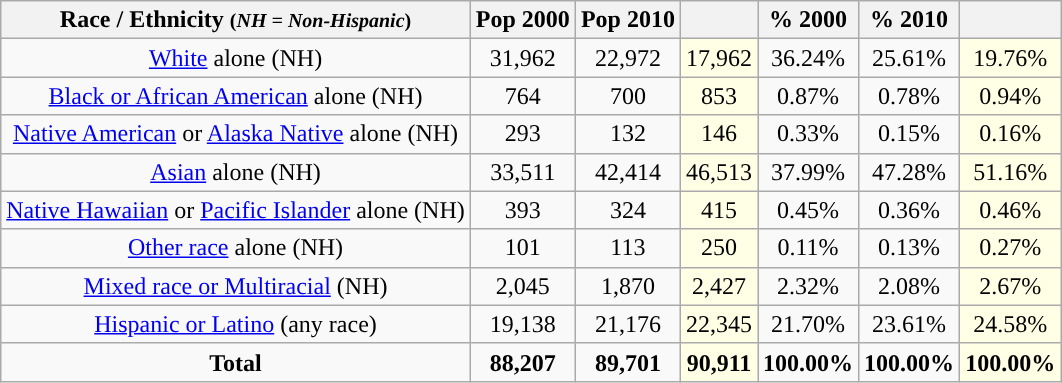<table class="wikitable" style="text-align:center;">
<tr>
<th>Race / Ethnicity <small>(<em>NH = Non-Hispanic</em>)</small></th>
<th>Pop 2000</th>
<th>Pop 2010</th>
<th></th>
<th>% 2000</th>
<th>% 2010</th>
<th></th>
</tr>
<tr>
<td><a href='#'>White</a> alone (NH)</td>
<td>31,962</td>
<td>22,972</td>
<td style='background: #ffffe6;'>17,962</td>
<td>36.24%</td>
<td>25.61%</td>
<td style='background: #ffffe6;'>19.76%</td>
</tr>
<tr>
<td><a href='#'>Black or African American</a> alone (NH)</td>
<td>764</td>
<td>700</td>
<td style='background: #ffffe6;'>853</td>
<td>0.87%</td>
<td>0.78%</td>
<td style='background: #ffffe6;'>0.94%</td>
</tr>
<tr>
<td><a href='#'>Native American</a> or <a href='#'>Alaska Native</a> alone (NH)</td>
<td>293</td>
<td>132</td>
<td style='background: #ffffe6;'>146</td>
<td>0.33%</td>
<td>0.15%</td>
<td style='background: #ffffe6;'>0.16%</td>
</tr>
<tr>
<td><a href='#'>Asian</a> alone (NH)</td>
<td>33,511</td>
<td>42,414</td>
<td style='background: #ffffe6;'>46,513</td>
<td>37.99%</td>
<td>47.28%</td>
<td style='background: #ffffe6;'>51.16%</td>
</tr>
<tr>
<td><a href='#'>Native Hawaiian</a> or <a href='#'>Pacific Islander</a> alone (NH)</td>
<td>393</td>
<td>324</td>
<td style='background: #ffffe6;'>415</td>
<td>0.45%</td>
<td>0.36%</td>
<td style='background: #ffffe6;'>0.46%</td>
</tr>
<tr>
<td><a href='#'>Other race</a> alone (NH)</td>
<td>101</td>
<td>113</td>
<td style='background: #ffffe6;'>250</td>
<td>0.11%</td>
<td>0.13%</td>
<td style='background: #ffffe6;'>0.27%</td>
</tr>
<tr>
<td><a href='#'>Mixed race or Multiracial</a> (NH)</td>
<td>2,045</td>
<td>1,870</td>
<td style='background: #ffffe6;'>2,427</td>
<td>2.32%</td>
<td>2.08%</td>
<td style='background: #ffffe6;'>2.67%</td>
</tr>
<tr>
<td><a href='#'>Hispanic or Latino</a> (any race)</td>
<td>19,138</td>
<td>21,176</td>
<td style='background: #ffffe6;'>22,345</td>
<td>21.70%</td>
<td>23.61%</td>
<td style='background: #ffffe6;'>24.58%</td>
</tr>
<tr>
<td><strong>Total</strong></td>
<td><strong>88,207</strong></td>
<td><strong>89,701</strong></td>
<td style='background: #ffffe6;'><strong>90,911</strong></td>
<td><strong>100.00%</strong></td>
<td><strong>100.00%</strong></td>
<td style='background: #ffffe6;'><strong>100.00%</strong></td>
</tr>
</table>
